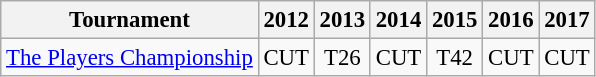<table class="wikitable" style="font-size:95%;text-align:center;">
<tr>
<th>Tournament</th>
<th>2012</th>
<th>2013</th>
<th>2014</th>
<th>2015</th>
<th>2016</th>
<th>2017</th>
</tr>
<tr>
<td align=left><a href='#'>The Players Championship</a></td>
<td>CUT</td>
<td>T26</td>
<td>CUT</td>
<td>T42</td>
<td>CUT</td>
<td>CUT</td>
</tr>
</table>
